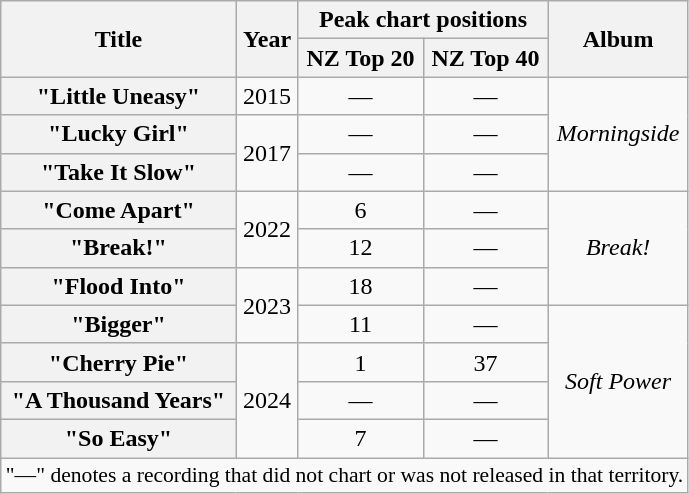<table class="wikitable plainrowheaders" style="text-align:center">
<tr>
<th scope="col" rowspan="2">Title</th>
<th scope="col" rowspan="2">Year</th>
<th colspan="2">Peak chart positions</th>
<th rowspan="2" scope="col">Album</th>
</tr>
<tr>
<th>NZ Top 20</th>
<th>NZ Top 40</th>
</tr>
<tr>
<th scope="row">"Little Uneasy"</th>
<td>2015</td>
<td>—</td>
<td>—</td>
<td rowspan="3"><em>Morningside</em></td>
</tr>
<tr>
<th scope="row">"Lucky Girl"</th>
<td rowspan="2">2017</td>
<td>—</td>
<td>—</td>
</tr>
<tr>
<th scope="row">"Take It Slow"</th>
<td>—</td>
<td>—</td>
</tr>
<tr>
<th scope="row">"Come Apart"</th>
<td rowspan="2">2022</td>
<td>6</td>
<td>—</td>
<td rowspan="3"><em>Break!</em></td>
</tr>
<tr>
<th scope="row">"Break!"</th>
<td>12</td>
<td>—</td>
</tr>
<tr>
<th scope="row">"Flood Into"</th>
<td rowspan="2">2023</td>
<td>18</td>
<td>—</td>
</tr>
<tr>
<th scope="row">"Bigger"</th>
<td>11</td>
<td>—</td>
<td rowspan="4"><em>Soft Power</em></td>
</tr>
<tr>
<th scope="row">"Cherry Pie"</th>
<td rowspan="3">2024</td>
<td>1</td>
<td>37</td>
</tr>
<tr>
<th scope="row">"A Thousand Years"</th>
<td>—</td>
<td>—</td>
</tr>
<tr>
<th scope="row">"So Easy"</th>
<td>7</td>
<td>—</td>
</tr>
<tr>
<td colspan="5" style="font-size:90%">"—" denotes a recording that did not chart or was not released in that territory.</td>
</tr>
</table>
